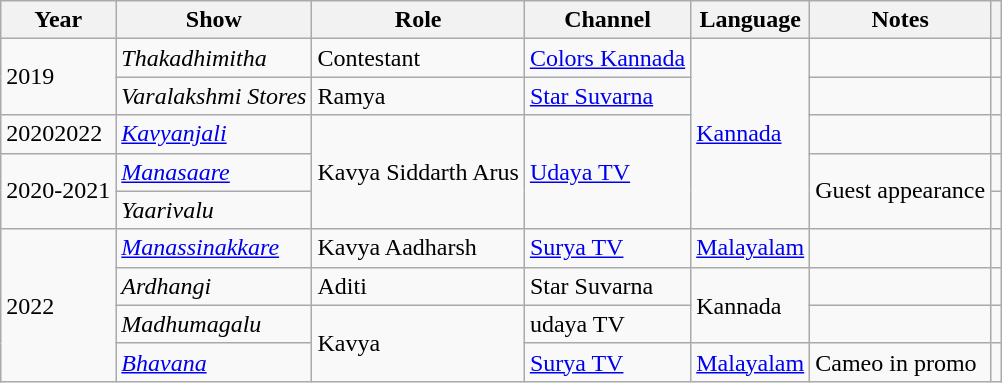<table class="wikitable sortable">
<tr>
<th>Year</th>
<th>Show</th>
<th>Role</th>
<th>Channel</th>
<th>Language</th>
<th>Notes</th>
<th></th>
</tr>
<tr>
<td rowspan="2">2019</td>
<td><em>Thakadhimitha</em></td>
<td>Contestant</td>
<td><a href='#'>Colors Kannada</a></td>
<td rowspan="5"><a href='#'>Kannada</a></td>
<td></td>
<td></td>
</tr>
<tr>
<td><em>Varalakshmi Stores</em></td>
<td>Ramya</td>
<td><a href='#'>Star Suvarna</a></td>
<td></td>
<td></td>
</tr>
<tr>
<td>20202022</td>
<td><em><a href='#'>Kavyanjali</a></em></td>
<td Rowspan="3">Kavya Siddarth Arus</td>
<td Rowspan=3><a href='#'>Udaya TV</a></td>
<td></td>
<td></td>
</tr>
<tr>
<td rowspan="2">2020-2021</td>
<td><em><a href='#'>Manasaare</a></em></td>
<td Rowspan=2>Guest appearance</td>
<td></td>
</tr>
<tr>
<td><em>Yaarivalu</em></td>
<td></td>
</tr>
<tr>
<td rowspan="4">2022</td>
<td><em><a href='#'>Manassinakkare</a></em></td>
<td>Kavya Aadharsh</td>
<td><a href='#'>Surya TV</a></td>
<td><a href='#'>Malayalam</a></td>
<td></td>
<td></td>
</tr>
<tr>
<td><em>Ardhangi</em></td>
<td>Aditi</td>
<td>Star Suvarna</td>
<td Rowspan=2>Kannada</td>
<td></td>
<td></td>
</tr>
<tr>
<td><em>Madhumagalu</em></td>
<td Rowspan="2">Kavya</td>
<td>udaya TV</td>
<td></td>
<td></td>
</tr>
<tr>
<td><em><a href='#'>Bhavana</a></em></td>
<td><a href='#'>Surya TV</a></td>
<td><a href='#'>Malayalam</a></td>
<td>Cameo in promo</td>
<td></td>
</tr>
</table>
